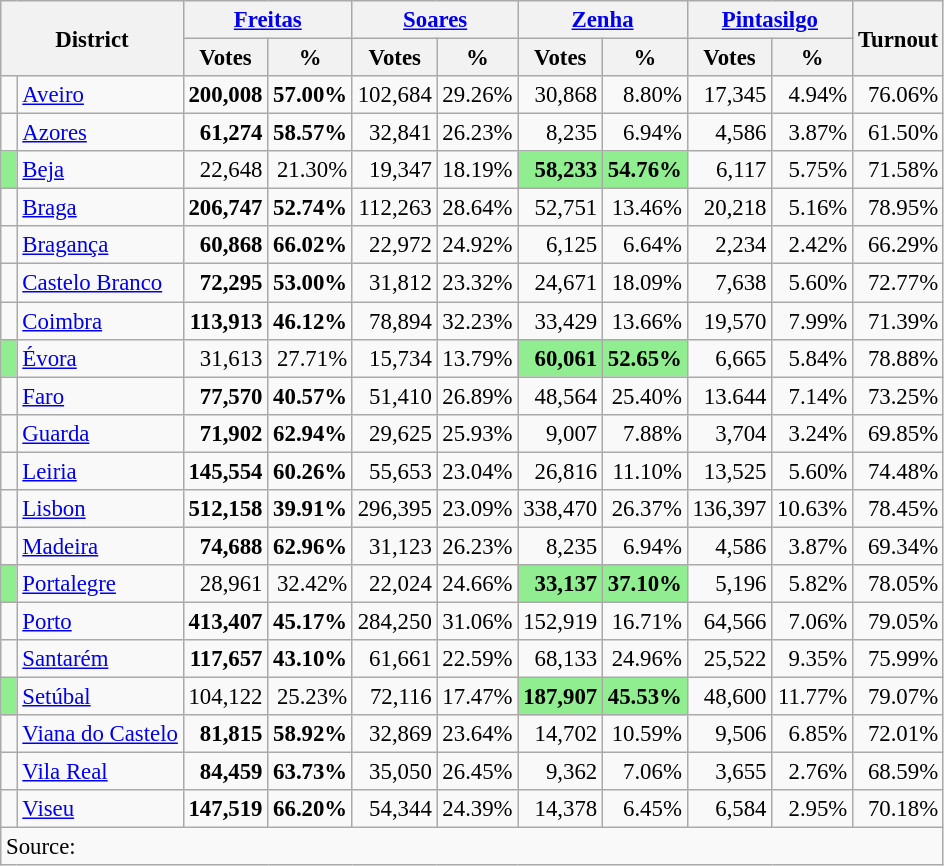<table class="wikitable sortable" style="text-align:right; font-size:95%">
<tr>
<th colspan="2" rowspan="2">District</th>
<th colspan="2"><a href='#'>Freitas</a></th>
<th colspan="2"><a href='#'>Soares</a></th>
<th colspan="2"><a href='#'>Zenha</a></th>
<th colspan="2"><a href='#'>Pintasilgo</a></th>
<th rowspan="2">Turnout</th>
</tr>
<tr>
<th>Votes</th>
<th>%</th>
<th>Votes</th>
<th>%</th>
<th>Votes</th>
<th>%</th>
<th>Votes</th>
<th>%</th>
</tr>
<tr>
<td> </td>
<td style="text-align:left;"><a href='#'>Aveiro</a></td>
<td><strong>200,008</strong></td>
<td><strong>57.00%</strong></td>
<td>102,684</td>
<td>29.26%</td>
<td>30,868</td>
<td>8.80%</td>
<td>17,345</td>
<td>4.94%</td>
<td>76.06%</td>
</tr>
<tr>
<td> </td>
<td style="text-align:left;"><a href='#'>Azores</a></td>
<td><strong>61,274</strong></td>
<td><strong>58.57%</strong></td>
<td>32,841</td>
<td>26.23%</td>
<td>8,235</td>
<td>6.94%</td>
<td>4,586</td>
<td>3.87%</td>
<td>61.50%</td>
</tr>
<tr>
<td style="background:#90EE90;"> </td>
<td style="text-align:left;"><a href='#'>Beja</a></td>
<td>22,648</td>
<td>21.30%</td>
<td>19,347</td>
<td>18.19%</td>
<td style="background:#90EE90; color:#000;"><strong>58,233</strong></td>
<td style="background:#90EE90; color:#000;"><strong>54.76%</strong></td>
<td>6,117</td>
<td>5.75%</td>
<td>71.58%</td>
</tr>
<tr>
<td> </td>
<td style="text-align:left;"><a href='#'>Braga</a></td>
<td><strong>206,747</strong></td>
<td><strong>52.74%</strong></td>
<td>112,263</td>
<td>28.64%</td>
<td>52,751</td>
<td>13.46%</td>
<td>20,218</td>
<td>5.16%</td>
<td>78.95%</td>
</tr>
<tr>
<td> </td>
<td style="text-align:left;"><a href='#'>Bragança</a></td>
<td><strong>60,868</strong></td>
<td><strong>66.02%</strong></td>
<td>22,972</td>
<td>24.92%</td>
<td>6,125</td>
<td>6.64%</td>
<td>2,234</td>
<td>2.42%</td>
<td>66.29%</td>
</tr>
<tr>
<td> </td>
<td style="text-align:left;"><a href='#'>Castelo Branco</a></td>
<td><strong>72,295</strong></td>
<td><strong>53.00%</strong></td>
<td>31,812</td>
<td>23.32%</td>
<td>24,671</td>
<td>18.09%</td>
<td>7,638</td>
<td>5.60%</td>
<td>72.77%</td>
</tr>
<tr>
<td> </td>
<td style="text-align:left;"><a href='#'>Coimbra</a></td>
<td><strong>113,913</strong></td>
<td><strong>46.12%</strong></td>
<td>78,894</td>
<td>32.23%</td>
<td>33,429</td>
<td>13.66%</td>
<td>19,570</td>
<td>7.99%</td>
<td>71.39%</td>
</tr>
<tr>
<td style="background:#90EE90;"> </td>
<td style="text-align:left;"><a href='#'>Évora</a></td>
<td>31,613</td>
<td>27.71%</td>
<td>15,734</td>
<td>13.79%</td>
<td style="background:#90EE90; color:#000;"><strong>60,061</strong></td>
<td style="background:#90EE90; color:#000;"><strong>52.65%</strong></td>
<td>6,665</td>
<td>5.84%</td>
<td>78.88%</td>
</tr>
<tr>
<td> </td>
<td style="text-align:left;"><a href='#'>Faro</a></td>
<td><strong>77,570</strong></td>
<td><strong>40.57%</strong></td>
<td>51,410</td>
<td>26.89%</td>
<td>48,564</td>
<td>25.40%</td>
<td>13.644</td>
<td>7.14%</td>
<td>73.25%</td>
</tr>
<tr>
<td> </td>
<td style="text-align:left;"><a href='#'>Guarda</a></td>
<td><strong>71,902</strong></td>
<td><strong>62.94%</strong></td>
<td>29,625</td>
<td>25.93%</td>
<td>9,007</td>
<td>7.88%</td>
<td>3,704</td>
<td>3.24%</td>
<td>69.85%</td>
</tr>
<tr>
<td> </td>
<td style="text-align:left;"><a href='#'>Leiria</a></td>
<td><strong>145,554</strong></td>
<td><strong>60.26%</strong></td>
<td>55,653</td>
<td>23.04%</td>
<td>26,816</td>
<td>11.10%</td>
<td>13,525</td>
<td>5.60%</td>
<td>74.48%</td>
</tr>
<tr>
<td> </td>
<td style="text-align:left;"><a href='#'>Lisbon</a></td>
<td><strong>512,158</strong></td>
<td><strong>39.91%</strong></td>
<td>296,395</td>
<td>23.09%</td>
<td>338,470</td>
<td>26.37%</td>
<td>136,397</td>
<td>10.63%</td>
<td>78.45%</td>
</tr>
<tr>
<td> </td>
<td style="text-align:left;"><a href='#'>Madeira</a></td>
<td><strong>74,688</strong></td>
<td><strong>62.96%</strong></td>
<td>31,123</td>
<td>26.23%</td>
<td>8,235</td>
<td>6.94%</td>
<td>4,586</td>
<td>3.87%</td>
<td>69.34%</td>
</tr>
<tr>
<td style="background:#90EE90;"> </td>
<td style="text-align:left;"><a href='#'>Portalegre</a></td>
<td>28,961</td>
<td>32.42%</td>
<td>22,024</td>
<td>24.66%</td>
<td style="background:#90EE90; color:#000;"><strong>33,137</strong></td>
<td style="background:#90EE90; color:#000;"><strong>37.10%</strong></td>
<td>5,196</td>
<td>5.82%</td>
<td>78.05%</td>
</tr>
<tr>
<td> </td>
<td style="text-align:left;"><a href='#'>Porto</a></td>
<td><strong>413,407</strong></td>
<td><strong>45.17%</strong></td>
<td>284,250</td>
<td>31.06%</td>
<td>152,919</td>
<td>16.71%</td>
<td>64,566</td>
<td>7.06%</td>
<td>79.05%</td>
</tr>
<tr>
<td> </td>
<td style="text-align:left;"><a href='#'>Santarém</a></td>
<td><strong>117,657</strong></td>
<td><strong>43.10%</strong></td>
<td>61,661</td>
<td>22.59%</td>
<td>68,133</td>
<td>24.96%</td>
<td>25,522</td>
<td>9.35%</td>
<td>75.99%</td>
</tr>
<tr>
<td style="background:#90EE90;"> </td>
<td style="text-align:left;"><a href='#'>Setúbal</a></td>
<td>104,122</td>
<td>25.23%</td>
<td>72,116</td>
<td>17.47%</td>
<td style="background:#90EE90; color:#000;"><strong>187,907</strong></td>
<td style="background:#90EE90; color:#000;"><strong>45.53%</strong></td>
<td>48,600</td>
<td>11.77%</td>
<td>79.07%</td>
</tr>
<tr>
<td> </td>
<td style="text-align:left;"><a href='#'>Viana do Castelo</a></td>
<td><strong>81,815</strong></td>
<td><strong>58.92%</strong></td>
<td>32,869</td>
<td>23.64%</td>
<td>14,702</td>
<td>10.59%</td>
<td>9,506</td>
<td>6.85%</td>
<td>72.01%</td>
</tr>
<tr>
<td> </td>
<td style="text-align:left;"><a href='#'>Vila Real</a></td>
<td><strong>84,459</strong></td>
<td><strong>63.73%</strong></td>
<td>35,050</td>
<td>26.45%</td>
<td>9,362</td>
<td>7.06%</td>
<td>3,655</td>
<td>2.76%</td>
<td>68.59%</td>
</tr>
<tr>
<td> </td>
<td style="text-align:left;"><a href='#'>Viseu</a></td>
<td><strong>147,519</strong></td>
<td><strong>66.20%</strong></td>
<td>54,344</td>
<td>24.39%</td>
<td>14,378</td>
<td>6.45%</td>
<td>6,584</td>
<td>2.95%</td>
<td>70.18%</td>
</tr>
<tr class="sortbottom">
<td colspan="11" style="text-align:left;">Source: </td>
</tr>
</table>
